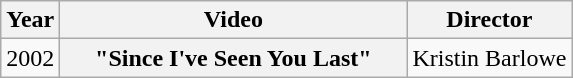<table class="wikitable plainrowheaders">
<tr>
<th>Year</th>
<th style="width:14em;">Video</th>
<th>Director</th>
</tr>
<tr>
<td>2002</td>
<th scope="row">"Since I've Seen You Last"</th>
<td>Kristin Barlowe</td>
</tr>
</table>
